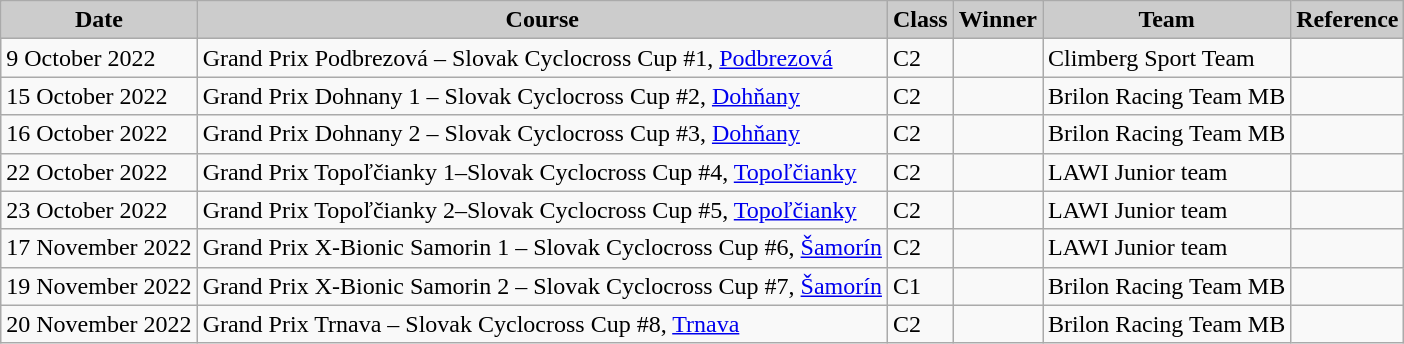<table class="wikitable sortable alternance ">
<tr>
<th scope="col" style="background-color:#CCCCCC;">Date</th>
<th scope="col" style="background-color:#CCCCCC;">Course</th>
<th scope="col" style="background-color:#CCCCCC;">Class</th>
<th scope="col" style="background-color:#CCCCCC;">Winner</th>
<th scope="col" style="background-color:#CCCCCC;">Team</th>
<th scope="col" style="background-color:#CCCCCC;">Reference</th>
</tr>
<tr>
<td>9 October 2022</td>
<td> Grand Prix Podbrezová – Slovak Cyclocross Cup #1, <a href='#'>Podbrezová</a></td>
<td>C2</td>
<td></td>
<td>Climberg Sport Team</td>
<td></td>
</tr>
<tr>
<td>15 October 2022</td>
<td> Grand Prix Dohnany 1 – Slovak Cyclocross Cup #2, <a href='#'>Dohňany</a></td>
<td>C2</td>
<td></td>
<td>Brilon Racing Team MB</td>
<td></td>
</tr>
<tr>
<td>16 October 2022</td>
<td> Grand Prix Dohnany 2 – Slovak Cyclocross Cup #3, <a href='#'>Dohňany</a></td>
<td>C2</td>
<td></td>
<td>Brilon Racing Team MB</td>
<td></td>
</tr>
<tr>
<td>22 October 2022</td>
<td> Grand Prix Topoľčianky 1–Slovak Cyclocross Cup #4, <a href='#'>Topoľčianky</a></td>
<td>C2</td>
<td></td>
<td>LAWI Junior team</td>
<td></td>
</tr>
<tr>
<td>23 October 2022</td>
<td> Grand Prix Topoľčianky 2–Slovak Cyclocross Cup #5, <a href='#'>Topoľčianky</a></td>
<td>C2</td>
<td></td>
<td>LAWI Junior team</td>
<td></td>
</tr>
<tr>
<td>17 November 2022</td>
<td> Grand Prix X-Bionic Samorin 1 – Slovak Cyclocross Cup #6, <a href='#'>Šamorín</a></td>
<td>C2</td>
<td></td>
<td>LAWI Junior team</td>
<td></td>
</tr>
<tr>
<td>19 November 2022</td>
<td> Grand Prix X-Bionic Samorin 2 – Slovak Cyclocross Cup #7, <a href='#'>Šamorín</a></td>
<td>C1</td>
<td></td>
<td>Brilon Racing Team MB</td>
<td></td>
</tr>
<tr>
<td>20 November 2022</td>
<td> Grand Prix Trnava – Slovak Cyclocross Cup #8, <a href='#'>Trnava</a></td>
<td>C2</td>
<td></td>
<td>Brilon Racing Team MB</td>
<td></td>
</tr>
</table>
